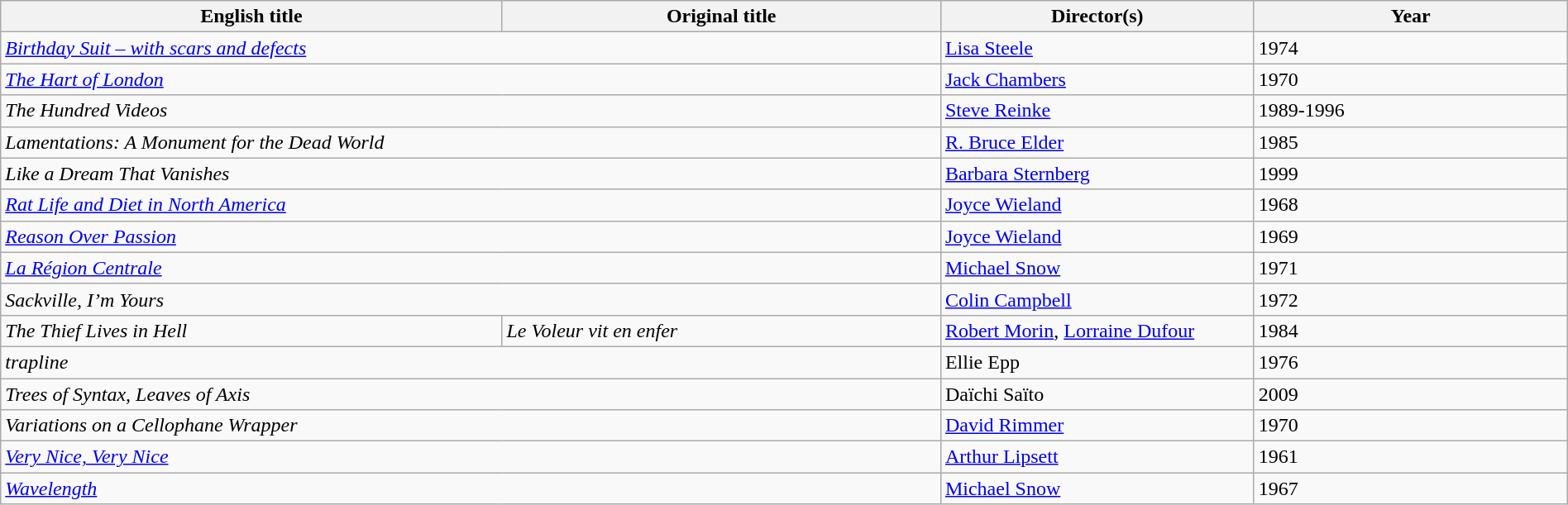<table class="wikitable" width=100%>
<tr>
<th scope="col" width="32%">English title</th>
<th scope="col" width="28%">Original title</th>
<th scope="col" width="20%">Director(s)</th>
<th scope="col" width="20%">Year</th>
</tr>
<tr>
<td colspan=2><em><a href='#'>Birthday Suit – with scars and defects</a></em></td>
<td><a href='#'>Lisa Steele</a></td>
<td>1974</td>
</tr>
<tr>
<td colspan=2><em><a href='#'>The Hart of London</a></em></td>
<td><a href='#'>Jack Chambers</a></td>
<td>1970</td>
</tr>
<tr>
<td colspan=2><em>The Hundred Videos</em></td>
<td><a href='#'>Steve Reinke</a></td>
<td>1989-1996</td>
</tr>
<tr>
<td colspan=2><em>Lamentations: A Monument for the Dead World</em></td>
<td><a href='#'>R. Bruce Elder</a></td>
<td>1985</td>
</tr>
<tr>
<td colspan=2><em>Like a Dream That Vanishes</em></td>
<td><a href='#'>Barbara Sternberg</a></td>
<td>1999</td>
</tr>
<tr>
<td colspan=2><em><a href='#'>Rat Life and Diet in North America</a></em></td>
<td><a href='#'>Joyce Wieland</a></td>
<td>1968</td>
</tr>
<tr>
<td colspan=2><em><a href='#'>Reason Over Passion</a></em></td>
<td><a href='#'>Joyce Wieland</a></td>
<td>1969</td>
</tr>
<tr>
<td colspan=2><em><a href='#'>La Région Centrale</a></em></td>
<td><a href='#'>Michael Snow</a></td>
<td>1971</td>
</tr>
<tr>
<td colspan=2><em>Sackville, I’m Yours</em></td>
<td><a href='#'>Colin Campbell</a></td>
<td>1972</td>
</tr>
<tr>
<td><em>The Thief Lives in Hell</em></td>
<td><em>Le Voleur vit en enfer</em></td>
<td><a href='#'>Robert Morin</a>, <a href='#'>Lorraine Dufour</a></td>
<td>1984</td>
</tr>
<tr>
<td colspan=2><em>trapline</em></td>
<td>Ellie Epp</td>
<td>1976</td>
</tr>
<tr>
<td colspan=2><em>Trees of Syntax, Leaves of Axis</em></td>
<td>Daïchi Saïto</td>
<td>2009</td>
</tr>
<tr>
<td colspan=2><em>Variations on a Cellophane Wrapper</em></td>
<td><a href='#'>David Rimmer</a></td>
<td>1970</td>
</tr>
<tr>
<td colspan=2><em><a href='#'>Very Nice, Very Nice</a></em></td>
<td><a href='#'>Arthur Lipsett</a></td>
<td>1961</td>
</tr>
<tr>
<td colspan=2><em><a href='#'>Wavelength</a></em></td>
<td><a href='#'>Michael Snow</a></td>
<td>1967</td>
</tr>
</table>
